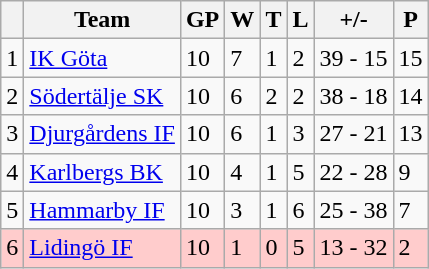<table class="wikitable">
<tr>
<th></th>
<th>Team</th>
<th>GP</th>
<th>W</th>
<th>T</th>
<th>L</th>
<th>+/-</th>
<th>P</th>
</tr>
<tr>
<td>1</td>
<td><a href='#'>IK Göta</a></td>
<td>10</td>
<td>7</td>
<td>1</td>
<td>2</td>
<td>39 - 15</td>
<td>15</td>
</tr>
<tr>
<td>2</td>
<td><a href='#'>Södertälje SK</a></td>
<td>10</td>
<td>6</td>
<td>2</td>
<td>2</td>
<td>38 - 18</td>
<td>14</td>
</tr>
<tr>
<td>3</td>
<td><a href='#'>Djurgårdens IF</a></td>
<td>10</td>
<td>6</td>
<td>1</td>
<td>3</td>
<td>27 - 21</td>
<td>13</td>
</tr>
<tr>
<td>4</td>
<td><a href='#'>Karlbergs BK</a></td>
<td>10</td>
<td>4</td>
<td>1</td>
<td>5</td>
<td>22 - 28</td>
<td>9</td>
</tr>
<tr>
<td>5</td>
<td><a href='#'>Hammarby IF</a></td>
<td>10</td>
<td>3</td>
<td>1</td>
<td>6</td>
<td>25 - 38</td>
<td>7</td>
</tr>
<tr align="left" style="background:#ffcccc;">
<td>6</td>
<td><a href='#'>Lidingö IF</a></td>
<td>10</td>
<td>1</td>
<td>0</td>
<td>5</td>
<td>13 - 32</td>
<td>2</td>
</tr>
</table>
